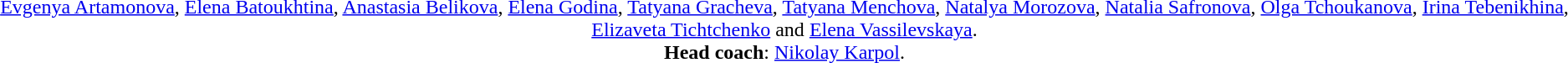<table style="text-align: center">
<tr>
<td><a href='#'>Evgenya Artamonova</a>, <a href='#'>Elena Batoukhtina</a>, <a href='#'>Anastasia Belikova</a>, <a href='#'>Elena Godina</a>, <a href='#'>Tatyana Gracheva</a>, <a href='#'>Tatyana Menchova</a>, <a href='#'>Natalya Morozova</a>, <a href='#'>Natalia Safronova</a>, <a href='#'>Olga Tchoukanova</a>, <a href='#'>Irina Tebenikhina</a>, <a href='#'>Elizaveta Tichtchenko</a> and <a href='#'>Elena Vassilevskaya</a>.<br><strong>Head coach</strong>: <a href='#'>Nikolay Karpol</a>.</td>
</tr>
</table>
